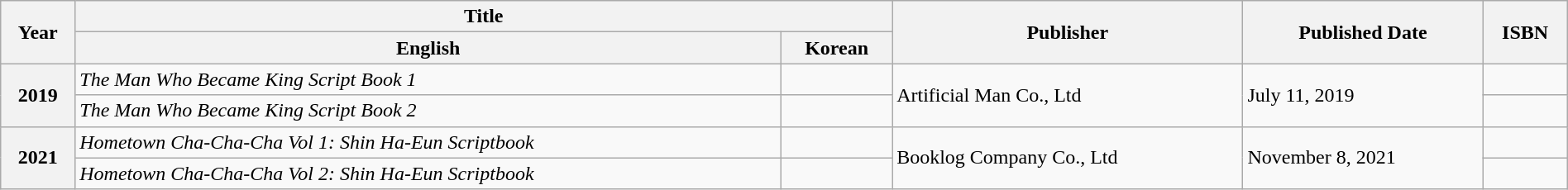<table class="wikitable sortable plainrowheaders" style="text-align:left; font-size:100%; padding:0 auto; width:100%; margin:auto">
<tr>
<th scope="col" rowspan="2">Year</th>
<th scope="col" colspan="2">Title</th>
<th scope="col" rowspan="2">Publisher</th>
<th scope="col" rowspan="2">Published Date</th>
<th scope="col" rowspan="2">ISBN</th>
</tr>
<tr>
<th>English</th>
<th>Korean</th>
</tr>
<tr>
<th scope="row" rowspan="2">2019</th>
<td><em>The Man Who Became King Script Book 1</em></td>
<td></td>
<td rowspan="2">Artificial Man Co., Ltd</td>
<td rowspan="2">July 11, 2019</td>
<td></td>
</tr>
<tr>
<td><em>The Man Who Became King Script Book 2</em></td>
<td></td>
<td></td>
</tr>
<tr>
<th scope="row" rowspan="2">2021</th>
<td><em>Hometown Cha-Cha-Cha Vol 1: Shin Ha-Eun Scriptbook</em></td>
<td></td>
<td rowspan="2">Booklog Company Co., Ltd</td>
<td rowspan="2">November 8, 2021</td>
<td></td>
</tr>
<tr>
<td><em>Hometown Cha-Cha-Cha Vol 2: Shin Ha-Eun Scriptbook</em></td>
<td></td>
<td></td>
</tr>
</table>
